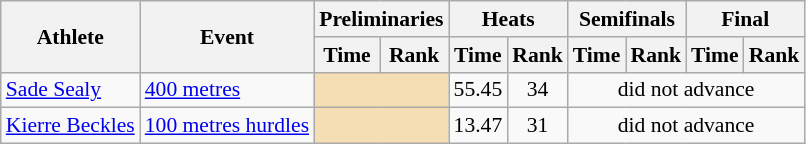<table class=wikitable style="font-size:90%;">
<tr>
<th rowspan="2">Athlete</th>
<th rowspan="2">Event</th>
<th colspan="2">Preliminaries</th>
<th colspan="2">Heats</th>
<th colspan="2">Semifinals</th>
<th colspan="2">Final</th>
</tr>
<tr>
<th>Time</th>
<th>Rank</th>
<th>Time</th>
<th>Rank</th>
<th>Time</th>
<th>Rank</th>
<th>Time</th>
<th>Rank</th>
</tr>
<tr style="border-top: single;">
<td><a href='#'>Sade Sealy</a></td>
<td><a href='#'>400 metres</a></td>
<td colspan= 2 bgcolor="wheat"></td>
<td align=center>55.45</td>
<td align=center>34</td>
<td align=center colspan=4>did not advance</td>
</tr>
<tr style="border-top: single;">
<td><a href='#'>Kierre Beckles</a></td>
<td><a href='#'>100 metres hurdles</a></td>
<td colspan= 2 bgcolor="wheat"></td>
<td align=center>13.47</td>
<td align=center>31</td>
<td align=center colspan=4>did not advance</td>
</tr>
</table>
